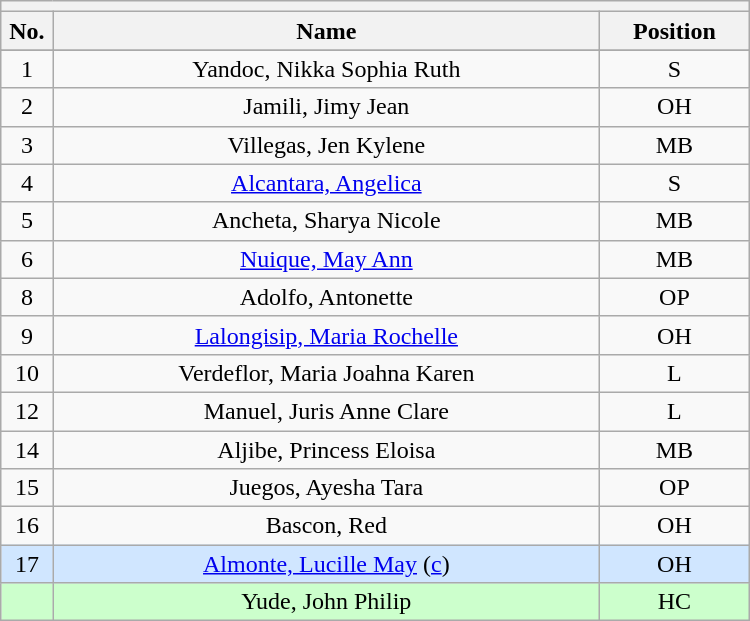<table class="wikitable mw-collapsible mw-collapsed" style="text-align:center; width:500px; border:none">
<tr>
<th style="text-align:center" colspan="3"></th>
</tr>
<tr>
<th style="width:7%">No.</th>
<th>Name</th>
<th style="width:20%">Position</th>
</tr>
<tr>
</tr>
<tr>
<td>1</td>
<td>Yandoc, Nikka Sophia Ruth</td>
<td>S</td>
</tr>
<tr>
<td>2</td>
<td>Jamili, Jimy Jean</td>
<td>OH</td>
</tr>
<tr>
<td>3</td>
<td>Villegas, Jen Kylene</td>
<td>MB</td>
</tr>
<tr>
<td>4</td>
<td><a href='#'>Alcantara, Angelica</a></td>
<td>S</td>
</tr>
<tr>
<td>5</td>
<td>Ancheta, Sharya Nicole</td>
<td>MB</td>
</tr>
<tr>
<td>6</td>
<td><a href='#'>Nuique, May Ann</a></td>
<td>MB</td>
</tr>
<tr>
<td>8</td>
<td>Adolfo, Antonette</td>
<td>OP</td>
</tr>
<tr>
<td>9</td>
<td><a href='#'>Lalongisip, Maria Rochelle</a></td>
<td>OH</td>
</tr>
<tr>
<td>10</td>
<td>Verdeflor, Maria Joahna Karen</td>
<td>L</td>
</tr>
<tr>
<td>12</td>
<td>Manuel, Juris Anne Clare</td>
<td>L</td>
</tr>
<tr>
<td>14</td>
<td>Aljibe, Princess Eloisa</td>
<td>MB</td>
</tr>
<tr>
<td>15</td>
<td>Juegos, Ayesha Tara</td>
<td>OP</td>
</tr>
<tr>
<td>16</td>
<td>Bascon, Red</td>
<td>OH</td>
</tr>
<tr bgcolor=#D0E6FF>
<td>17</td>
<td><a href='#'>Almonte, Lucille May</a> (<a href='#'>c</a>)</td>
<td>OH</td>
</tr>
<tr bgcolor=#CCFFCC>
<td></td>
<td>Yude, John Philip</td>
<td>HC</td>
</tr>
</table>
